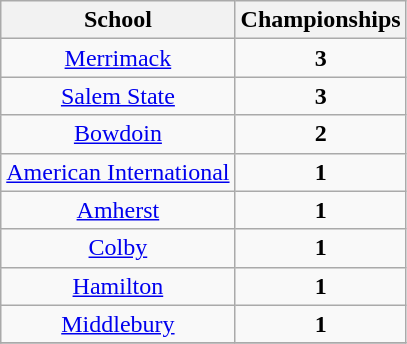<table class="wikitable sortable" style="text-align:center">
<tr>
<th>School</th>
<th>Championships</th>
</tr>
<tr>
<td><a href='#'>Merrimack</a></td>
<td><strong>3</strong></td>
</tr>
<tr>
<td><a href='#'>Salem State</a></td>
<td><strong>3</strong></td>
</tr>
<tr>
<td><a href='#'>Bowdoin</a></td>
<td><strong>2</strong></td>
</tr>
<tr>
<td><a href='#'>American International</a></td>
<td><strong>1</strong></td>
</tr>
<tr>
<td><a href='#'>Amherst</a></td>
<td><strong>1</strong></td>
</tr>
<tr>
<td><a href='#'>Colby</a></td>
<td><strong>1</strong></td>
</tr>
<tr>
<td><a href='#'>Hamilton</a></td>
<td><strong>1</strong></td>
</tr>
<tr>
<td><a href='#'>Middlebury</a></td>
<td><strong>1</strong></td>
</tr>
<tr>
</tr>
</table>
